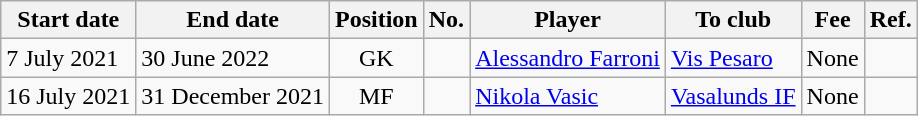<table class="wikitable sortable">
<tr>
<th><strong>Start date</strong></th>
<th><strong>End date</strong></th>
<th><strong>Position</strong></th>
<th><strong>No.</strong></th>
<th><strong>Player</strong></th>
<th><strong>To club</strong></th>
<th><strong>Fee</strong></th>
<th><strong>Ref.</strong></th>
</tr>
<tr>
<td>7 July 2021</td>
<td>30 June 2022</td>
<td style="text-align:center;">GK</td>
<td style="text-align:center;"></td>
<td style="text-align:left;"> <a href='#'>Alessandro Farroni</a></td>
<td style="text-align:left;"><a href='#'>Vis Pesaro</a></td>
<td>None</td>
<td></td>
</tr>
<tr>
<td>16 July 2021</td>
<td>31 December 2021</td>
<td style="text-align:center;">MF</td>
<td style="text-align:center;"></td>
<td style="text-align:left;"> <a href='#'>Nikola Vasic</a></td>
<td style="text-align:left;"> <a href='#'>Vasalunds IF</a></td>
<td>None</td>
<td></td>
</tr>
</table>
